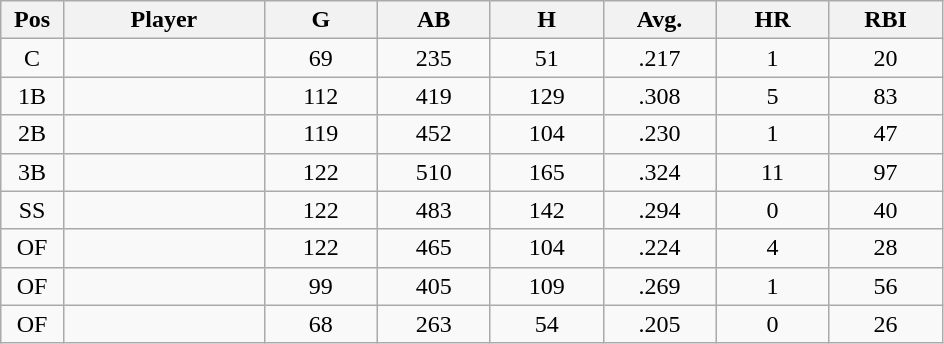<table class="wikitable sortable">
<tr>
<th bgcolor="#DDDDFF" width="5%">Pos</th>
<th bgcolor="#DDDDFF" width="16%">Player</th>
<th bgcolor="#DDDDFF" width="9%">G</th>
<th bgcolor="#DDDDFF" width="9%">AB</th>
<th bgcolor="#DDDDFF" width="9%">H</th>
<th bgcolor="#DDDDFF" width="9%">Avg.</th>
<th bgcolor="#DDDDFF" width="9%">HR</th>
<th bgcolor="#DDDDFF" width="9%">RBI</th>
</tr>
<tr align="center">
<td>C</td>
<td></td>
<td>69</td>
<td>235</td>
<td>51</td>
<td>.217</td>
<td>1</td>
<td>20</td>
</tr>
<tr align="center">
<td>1B</td>
<td></td>
<td>112</td>
<td>419</td>
<td>129</td>
<td>.308</td>
<td>5</td>
<td>83</td>
</tr>
<tr align="center">
<td>2B</td>
<td></td>
<td>119</td>
<td>452</td>
<td>104</td>
<td>.230</td>
<td>1</td>
<td>47</td>
</tr>
<tr align="center">
<td>3B</td>
<td></td>
<td>122</td>
<td>510</td>
<td>165</td>
<td>.324</td>
<td>11</td>
<td>97</td>
</tr>
<tr align="center">
<td>SS</td>
<td></td>
<td>122</td>
<td>483</td>
<td>142</td>
<td>.294</td>
<td>0</td>
<td>40</td>
</tr>
<tr align="center">
<td>OF</td>
<td></td>
<td>122</td>
<td>465</td>
<td>104</td>
<td>.224</td>
<td>4</td>
<td>28</td>
</tr>
<tr align="center">
<td>OF</td>
<td></td>
<td>99</td>
<td>405</td>
<td>109</td>
<td>.269</td>
<td>1</td>
<td>56</td>
</tr>
<tr align="center">
<td>OF</td>
<td></td>
<td>68</td>
<td>263</td>
<td>54</td>
<td>.205</td>
<td>0</td>
<td>26</td>
</tr>
</table>
